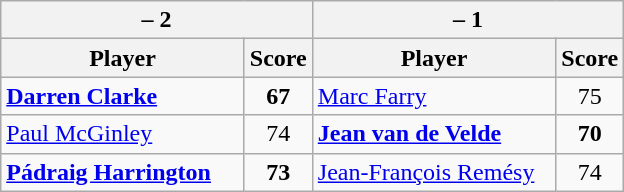<table class=wikitable>
<tr>
<th colspan=2> – 2</th>
<th colspan=2> – 1</th>
</tr>
<tr>
<th width=155>Player</th>
<th>Score</th>
<th width=155>Player</th>
<th>Score</th>
</tr>
<tr>
<td><strong><a href='#'>Darren Clarke</a></strong></td>
<td align=center><strong>67</strong></td>
<td><a href='#'>Marc Farry</a></td>
<td align=center>75</td>
</tr>
<tr>
<td><a href='#'>Paul McGinley</a></td>
<td align=center>74</td>
<td><strong><a href='#'>Jean van de Velde</a></strong></td>
<td align=center><strong>70</strong></td>
</tr>
<tr>
<td><strong><a href='#'>Pádraig Harrington</a></strong></td>
<td align=center><strong>73</strong></td>
<td><a href='#'>Jean-François Remésy</a></td>
<td align=center>74</td>
</tr>
</table>
